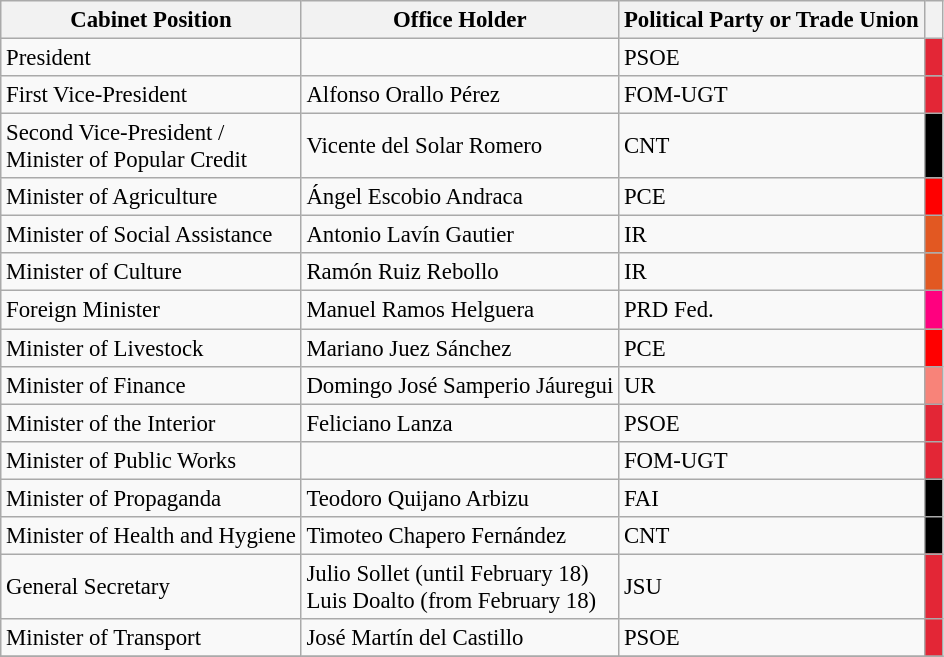<table class="wikitable" style="font-size:95%;">
<tr>
<th>Cabinet Position</th>
<th>Office Holder</th>
<th>Political Party or Trade Union</th>
<th></th>
</tr>
<tr>
<td>President</td>
<td></td>
<td>PSOE</td>
<td style="width: 5px" bgcolor="#e32636" align="center"></td>
</tr>
<tr>
<td>First Vice-President</td>
<td>Alfonso Orallo Pérez</td>
<td>FOM-UGT</td>
<td style="width: 5px" bgcolor="#e32636" align="center"></td>
</tr>
<tr>
<td>Second Vice-President /<br>Minister of Popular Credit</td>
<td>Vicente del Solar Romero</td>
<td>CNT</td>
<td style="width: 5px" bgcolor=black align="center"></td>
</tr>
<tr>
<td>Minister of Agriculture</td>
<td>Ángel Escobio Andraca</td>
<td>PCE</td>
<td style="width: 5px" bgcolor=red align="center"></td>
</tr>
<tr>
<td>Minister of Social Assistance</td>
<td>Antonio Lavín Gautier</td>
<td>IR</td>
<td style="width: 5px" bgcolor=#e25822 align="center"></td>
</tr>
<tr>
<td>Minister of Culture</td>
<td>Ramón Ruiz Rebollo</td>
<td>IR</td>
<td style="width: 5px" bgcolor=#e25822 align="center"></td>
</tr>
<tr>
<td>Foreign Minister</td>
<td>Manuel Ramos Helguera</td>
<td>PRD Fed.</td>
<td style="width: 5px" bgcolor="#ff007f" align="center"></td>
</tr>
<tr>
<td>Minister of Livestock</td>
<td>Mariano Juez Sánchez</td>
<td>PCE</td>
<td style="width: 5px" bgcolor=red align="center"></td>
</tr>
<tr>
<td>Minister of Finance</td>
<td>Domingo José Samperio Jáuregui</td>
<td>UR</td>
<td style="width: 5px" bgcolor="#f88379" align="center"></td>
</tr>
<tr>
<td>Minister of the Interior</td>
<td>Feliciano Lanza</td>
<td>PSOE</td>
<td style="width: 5px" bgcolor="#e32636" align="center"></td>
</tr>
<tr>
<td>Minister of Public Works</td>
<td></td>
<td>FOM-UGT</td>
<td style="width: 5px" bgcolor="#e32636" align="center"></td>
</tr>
<tr>
<td>Minister of Propaganda</td>
<td>Teodoro Quijano Arbizu</td>
<td>FAI</td>
<td style="width: 5px" bgcolor=black align="center"></td>
</tr>
<tr>
<td>Minister of Health and Hygiene</td>
<td>Timoteo Chapero Fernández</td>
<td>CNT</td>
<td style="width: 5px" bgcolor=black align="center"></td>
</tr>
<tr>
<td>General Secretary</td>
<td>Julio Sollet (until February 18)<br>Luis Doalto (from February 18)</td>
<td>JSU</td>
<td style="width: 5px" bgcolor="#e32636" align="center"></td>
</tr>
<tr>
<td>Minister of Transport</td>
<td>José Martín del Castillo</td>
<td>PSOE</td>
<td style="width: 5px" bgcolor="#e32636" align="center"></td>
</tr>
<tr>
</tr>
</table>
